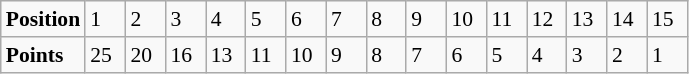<table class="wikitable" style="font-size: 90%;">
<tr>
<td><strong>Position</strong></td>
<td width=20>1</td>
<td width=20>2</td>
<td width=20>3</td>
<td width=20>4</td>
<td width=20>5</td>
<td width=20>6</td>
<td width=20>7</td>
<td width=20>8</td>
<td width=20>9</td>
<td width=20>10</td>
<td width=20>11</td>
<td width=20>12</td>
<td width=20>13</td>
<td width=20>14</td>
<td width=20>15</td>
</tr>
<tr>
<td><strong>Points</strong></td>
<td>25</td>
<td>20</td>
<td>16</td>
<td>13</td>
<td>11</td>
<td>10</td>
<td>9</td>
<td>8</td>
<td>7</td>
<td>6</td>
<td>5</td>
<td>4</td>
<td>3</td>
<td>2</td>
<td>1</td>
</tr>
</table>
